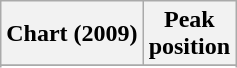<table class="wikitable sortable">
<tr>
<th style="text-align:center;">Chart (2009)</th>
<th style="text-align:center;">Peak<br>position</th>
</tr>
<tr>
</tr>
<tr>
</tr>
<tr>
</tr>
<tr>
</tr>
</table>
